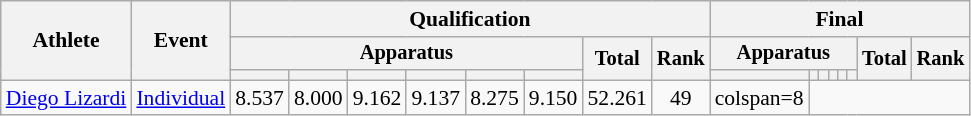<table class=wikitable style=font-size:90%;text-align:center>
<tr>
<th rowspan=3>Athlete</th>
<th rowspan=3>Event</th>
<th colspan=8>Qualification</th>
<th colspan=8>Final</th>
</tr>
<tr style=font-size:95%>
<th colspan=6>Apparatus</th>
<th rowspan=2>Total</th>
<th rowspan=2>Rank</th>
<th colspan=6>Apparatus</th>
<th rowspan=2>Total</th>
<th rowspan=2>Rank</th>
</tr>
<tr style=font-size:95%>
<th></th>
<th></th>
<th></th>
<th></th>
<th></th>
<th></th>
<th></th>
<th></th>
<th></th>
<th></th>
<th></th>
<th></th>
</tr>
<tr>
<td align=left><a href='#'>Diego Lizardi</a></td>
<td align=left><a href='#'>Individual</a></td>
<td>8.537</td>
<td>8.000</td>
<td>9.162</td>
<td>9.137</td>
<td>8.275</td>
<td>9.150</td>
<td>52.261</td>
<td>49</td>
<td>colspan=8 </td>
</tr>
</table>
